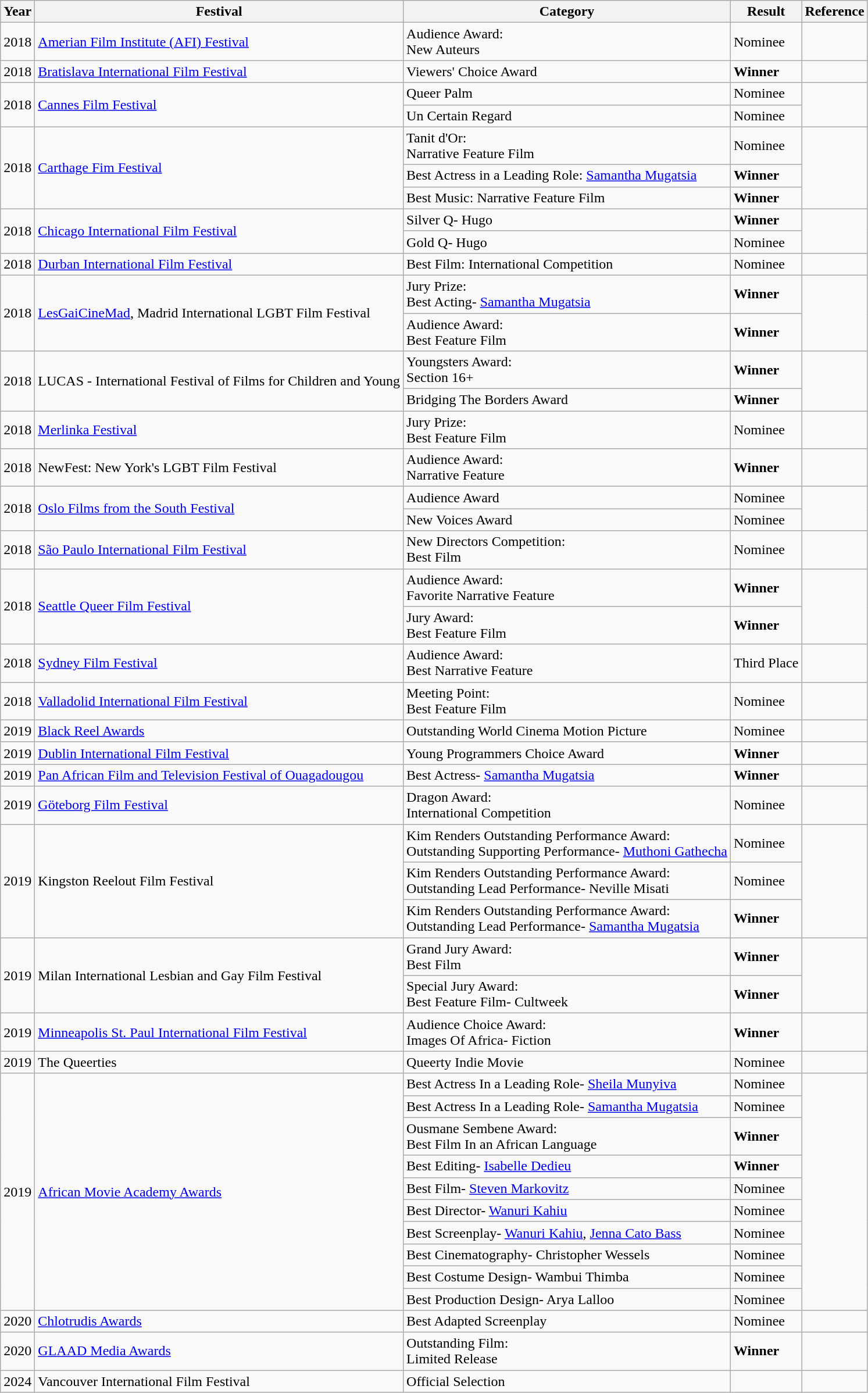<table class="wikitable sortable">
<tr>
<th>Year</th>
<th>Festival</th>
<th>Category</th>
<th>Result</th>
<th>Reference</th>
</tr>
<tr>
<td>2018</td>
<td><a href='#'>Amerian Film Institute (AFI) Festival</a></td>
<td>Audience Award:<br>New Auteurs</td>
<td>Nominee</td>
<td></td>
</tr>
<tr>
<td>2018</td>
<td><a href='#'>Bratislava International Film Festival</a></td>
<td>Viewers' Choice Award</td>
<td><strong>Winner</strong></td>
<td></td>
</tr>
<tr>
<td rowspan="2">2018</td>
<td rowspan="2"><a href='#'>Cannes Film Festival</a></td>
<td>Queer Palm</td>
<td>Nominee</td>
<td rowspan="2"></td>
</tr>
<tr>
<td>Un Certain Regard</td>
<td>Nominee</td>
</tr>
<tr>
<td rowspan="3">2018</td>
<td rowspan="3"><a href='#'>Carthage Fim Festival</a></td>
<td>Tanit d'Or:<br>Narrative Feature Film</td>
<td>Nominee</td>
<td rowspan="3"></td>
</tr>
<tr>
<td>Best Actress in a Leading Role: <a href='#'>Samantha Mugatsia</a></td>
<td><strong>Winner</strong></td>
</tr>
<tr>
<td>Best Music: Narrative Feature Film</td>
<td><strong>Winner</strong></td>
</tr>
<tr>
<td rowspan="2">2018</td>
<td rowspan="2"><a href='#'>Chicago International Film Festival</a></td>
<td>Silver Q- Hugo</td>
<td><strong>Winner</strong></td>
<td rowspan="2"></td>
</tr>
<tr>
<td>Gold Q- Hugo</td>
<td>Nominee</td>
</tr>
<tr>
<td>2018</td>
<td><a href='#'>Durban International Film Festival</a></td>
<td>Best Film: International Competition</td>
<td>Nominee</td>
<td></td>
</tr>
<tr>
<td rowspan="2">2018</td>
<td rowspan="2"><a href='#'>LesGaiCineMad</a>, Madrid International LGBT Film Festival</td>
<td>Jury Prize:<br>Best Acting- <a href='#'>Samantha Mugatsia</a></td>
<td><strong>Winner</strong></td>
<td rowspan="2"></td>
</tr>
<tr>
<td>Audience Award:<br>Best Feature Film</td>
<td><strong>Winner</strong></td>
</tr>
<tr>
<td rowspan="2">2018</td>
<td rowspan="2">LUCAS - International Festival of Films for Children and Young</td>
<td>Youngsters Award:<br>Section 16+</td>
<td><strong>Winner</strong></td>
<td rowspan="2"></td>
</tr>
<tr>
<td>Bridging The Borders Award</td>
<td><strong>Winner</strong></td>
</tr>
<tr>
<td>2018</td>
<td><a href='#'>Merlinka Festival</a></td>
<td>Jury Prize:<br>Best Feature Film</td>
<td>Nominee</td>
<td></td>
</tr>
<tr>
<td>2018</td>
<td>NewFest: New York's LGBT Film Festival</td>
<td>Audience Award:<br>Narrative Feature</td>
<td><strong>Winner</strong></td>
<td></td>
</tr>
<tr>
<td rowspan="2">2018</td>
<td rowspan="2"><a href='#'>Oslo Films from the South Festival</a></td>
<td>Audience Award</td>
<td>Nominee</td>
<td rowspan="2"></td>
</tr>
<tr>
<td>New Voices Award</td>
<td>Nominee</td>
</tr>
<tr>
<td>2018</td>
<td><a href='#'>São Paulo International Film Festival</a></td>
<td>New Directors Competition:<br>Best Film</td>
<td>Nominee</td>
<td></td>
</tr>
<tr>
<td rowspan="2">2018</td>
<td rowspan="2"><a href='#'>Seattle Queer Film Festival</a></td>
<td>Audience Award:<br>Favorite Narrative Feature</td>
<td><strong>Winner</strong></td>
<td rowspan="2"></td>
</tr>
<tr>
<td>Jury Award:<br>Best Feature Film</td>
<td><strong>Winner</strong></td>
</tr>
<tr>
<td>2018</td>
<td><a href='#'>Sydney Film Festival</a></td>
<td>Audience Award:<br>Best Narrative Feature</td>
<td>Third Place</td>
<td></td>
</tr>
<tr>
<td>2018</td>
<td><a href='#'>Valladolid International Film Festival</a></td>
<td>Meeting Point:<br>Best Feature Film</td>
<td>Nominee</td>
<td></td>
</tr>
<tr>
<td>2019</td>
<td><a href='#'>Black Reel Awards</a></td>
<td>Outstanding World Cinema Motion Picture</td>
<td>Nominee</td>
<td></td>
</tr>
<tr>
<td>2019</td>
<td><a href='#'>Dublin International Film Festival</a></td>
<td>Young Programmers Choice Award</td>
<td><strong>Winner</strong></td>
<td></td>
</tr>
<tr>
<td>2019</td>
<td><a href='#'>Pan African Film and Television Festival of Ouagadougou</a></td>
<td>Best Actress- <a href='#'>Samantha Mugatsia</a></td>
<td><strong>Winner</strong></td>
<td></td>
</tr>
<tr>
<td>2019</td>
<td><a href='#'>Göteborg Film Festival</a></td>
<td>Dragon Award:<br>International Competition</td>
<td>Nominee</td>
<td></td>
</tr>
<tr>
<td rowspan="3">2019</td>
<td rowspan="3">Kingston Reelout Film Festival</td>
<td>Kim Renders Outstanding Performance Award:<br>Outstanding Supporting Performance- <a href='#'>Muthoni Gathecha</a></td>
<td>Nominee</td>
<td rowspan="3"></td>
</tr>
<tr>
<td>Kim Renders Outstanding Performance Award:<br>Outstanding Lead Performance- Neville Misati</td>
<td>Nominee</td>
</tr>
<tr>
<td>Kim Renders Outstanding Performance Award:<br>Outstanding Lead Performance- <a href='#'>Samantha Mugatsia</a></td>
<td><strong>Winner</strong></td>
</tr>
<tr>
<td rowspan="2">2019</td>
<td rowspan="2">Milan International Lesbian and Gay Film Festival</td>
<td>Grand Jury Award:<br>Best Film</td>
<td><strong>Winner</strong></td>
<td rowspan="2"></td>
</tr>
<tr>
<td>Special Jury Award:<br>Best Feature Film- Cultweek</td>
<td><strong>Winner</strong></td>
</tr>
<tr>
<td>2019</td>
<td><a href='#'>Minneapolis St. Paul International Film Festival</a></td>
<td>Audience Choice Award:<br>Images Of Africa- Fiction</td>
<td><strong>Winner</strong></td>
<td></td>
</tr>
<tr>
<td>2019</td>
<td>The Queerties</td>
<td>Queerty Indie Movie</td>
<td>Nominee</td>
<td></td>
</tr>
<tr>
<td rowspan="10">2019</td>
<td rowspan="10"><a href='#'>African Movie Academy Awards</a></td>
<td>Best Actress In a Leading Role- <a href='#'>Sheila Munyiva</a></td>
<td>Nominee</td>
<td rowspan="10"></td>
</tr>
<tr>
<td>Best Actress In a Leading Role- <a href='#'>Samantha Mugatsia</a></td>
<td>Nominee</td>
</tr>
<tr>
<td>Ousmane Sembene Award:<br>Best Film In an African Language</td>
<td><strong>Winner</strong></td>
</tr>
<tr>
<td>Best Editing- <a href='#'>Isabelle Dedieu</a></td>
<td><strong>Winner</strong></td>
</tr>
<tr>
<td>Best Film- <a href='#'>Steven Markovitz</a></td>
<td>Nominee</td>
</tr>
<tr>
<td>Best Director- <a href='#'>Wanuri Kahiu</a></td>
<td>Nominee</td>
</tr>
<tr>
<td>Best Screenplay- <a href='#'>Wanuri Kahiu</a>, <a href='#'>Jenna Cato Bass</a></td>
<td>Nominee</td>
</tr>
<tr>
<td>Best Cinematography- Christopher Wessels</td>
<td>Nominee</td>
</tr>
<tr>
<td>Best Costume Design- Wambui Thimba</td>
<td>Nominee</td>
</tr>
<tr>
<td>Best Production Design- Arya Lalloo</td>
<td>Nominee</td>
</tr>
<tr>
<td>2020</td>
<td><a href='#'>Chlotrudis Awards</a></td>
<td>Best Adapted Screenplay</td>
<td>Nominee</td>
<td></td>
</tr>
<tr>
<td>2020</td>
<td><a href='#'>GLAAD Media Awards</a></td>
<td>Outstanding Film:<br>Limited Release</td>
<td><strong>Winner</strong></td>
<td></td>
</tr>
<tr>
<td>2024</td>
<td>Vancouver International Film Festival</td>
<td>Official Selection</td>
<td></td>
<td></td>
</tr>
</table>
